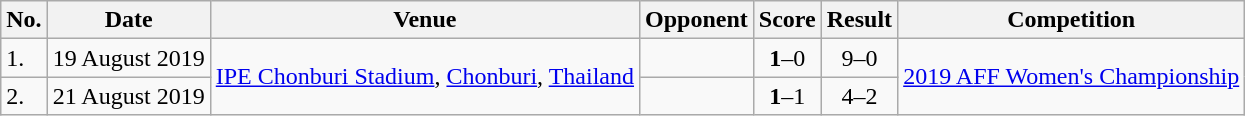<table class="wikitable">
<tr>
<th>No.</th>
<th>Date</th>
<th>Venue</th>
<th>Opponent</th>
<th>Score</th>
<th>Result</th>
<th>Competition</th>
</tr>
<tr>
<td>1.</td>
<td>19 August 2019</td>
<td rowspan=2><a href='#'>IPE Chonburi Stadium</a>, <a href='#'>Chonburi</a>, <a href='#'>Thailand</a></td>
<td></td>
<td align=center><strong>1</strong>–0</td>
<td align=center>9–0</td>
<td rowspan=2><a href='#'>2019 AFF Women's Championship</a></td>
</tr>
<tr>
<td>2.</td>
<td>21 August 2019</td>
<td></td>
<td align=center><strong>1</strong>–1</td>
<td align=center>4–2</td>
</tr>
</table>
